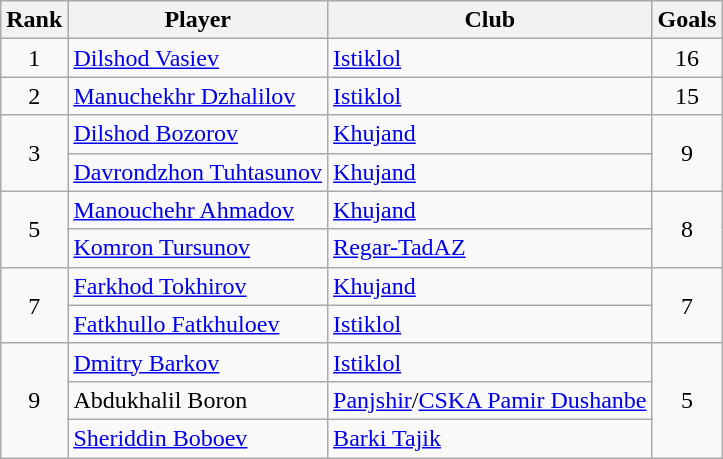<table class="wikitable" style="text-align:center">
<tr>
<th>Rank</th>
<th>Player</th>
<th>Club</th>
<th>Goals</th>
</tr>
<tr>
<td rowspan="1">1</td>
<td align="left"> <a href='#'>Dilshod Vasiev</a></td>
<td align="left"><a href='#'>Istiklol</a></td>
<td rowspan="1">16</td>
</tr>
<tr>
<td rowspan="1">2</td>
<td align="left"> <a href='#'>Manuchekhr Dzhalilov</a></td>
<td align="left"><a href='#'>Istiklol</a></td>
<td rowspan="1">15</td>
</tr>
<tr>
<td rowspan="2">3</td>
<td align="left"> <a href='#'>Dilshod Bozorov</a></td>
<td align="left"><a href='#'>Khujand</a></td>
<td rowspan="2">9</td>
</tr>
<tr>
<td align="left"> <a href='#'>Davrondzhon Tuhtasunov</a></td>
<td align="left"><a href='#'>Khujand</a></td>
</tr>
<tr>
<td rowspan="2">5</td>
<td align="left"> <a href='#'>Manouchehr Ahmadov</a></td>
<td align="left"><a href='#'>Khujand</a></td>
<td rowspan="2">8</td>
</tr>
<tr>
<td align="left"> <a href='#'>Komron Tursunov</a></td>
<td align="left"><a href='#'>Regar-TadAZ</a></td>
</tr>
<tr>
<td rowspan="2">7</td>
<td align="left"> <a href='#'>Farkhod Tokhirov</a></td>
<td align="left"><a href='#'>Khujand</a></td>
<td rowspan="2">7</td>
</tr>
<tr>
<td align="left"> <a href='#'>Fatkhullo Fatkhuloev</a></td>
<td align="left"><a href='#'>Istiklol</a></td>
</tr>
<tr>
<td rowspan="3">9</td>
<td align="left"> <a href='#'>Dmitry Barkov</a></td>
<td align="left"><a href='#'>Istiklol</a></td>
<td rowspan="3">5</td>
</tr>
<tr>
<td align="left"> Abdukhalil Boron</td>
<td align="left"><a href='#'>Panjshir</a>/<a href='#'>CSKA Pamir Dushanbe</a></td>
</tr>
<tr>
<td align="left"> <a href='#'>Sheriddin Boboev</a></td>
<td align="left"><a href='#'>Barki Tajik</a></td>
</tr>
</table>
